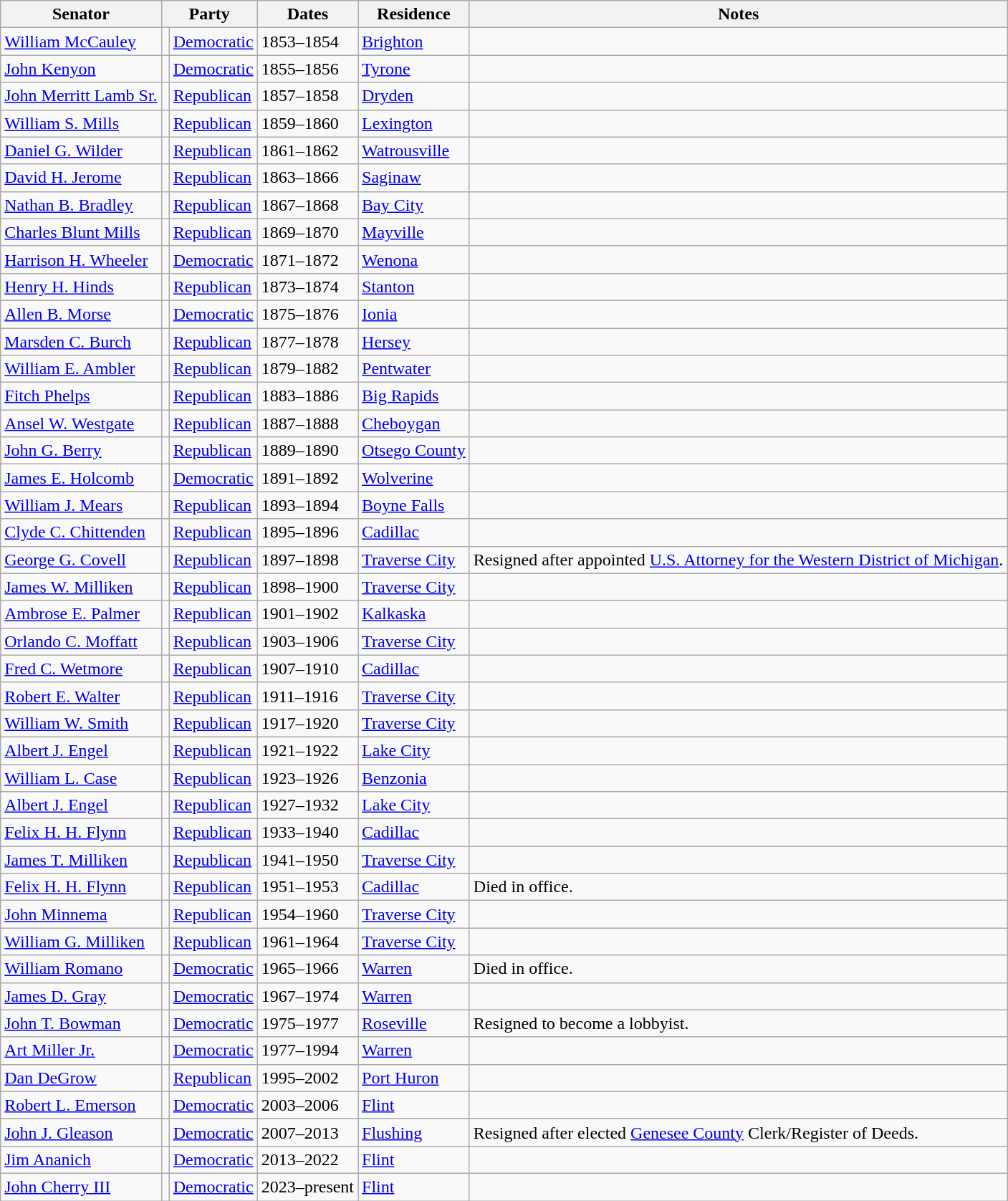<table class=wikitable>
<tr valign=bottom>
<th>Senator</th>
<th colspan="2">Party</th>
<th>Dates</th>
<th>Residence</th>
<th>Notes</th>
</tr>
<tr>
<td><a href='#'>William McCauley</a></td>
<td bgcolor=></td>
<td><a href='#'>Democratic</a></td>
<td>1853–1854</td>
<td><a href='#'>Brighton</a></td>
<td></td>
</tr>
<tr>
<td><a href='#'>John Kenyon</a></td>
<td bgcolor=></td>
<td><a href='#'>Democratic</a></td>
<td>1855–1856</td>
<td><a href='#'>Tyrone</a></td>
<td></td>
</tr>
<tr>
<td><a href='#'>John Merritt Lamb Sr.</a></td>
<td bgcolor=></td>
<td><a href='#'>Republican</a></td>
<td>1857–1858</td>
<td><a href='#'>Dryden</a></td>
<td></td>
</tr>
<tr>
<td><a href='#'>William S. Mills</a></td>
<td bgcolor=></td>
<td><a href='#'>Republican</a></td>
<td>1859–1860</td>
<td><a href='#'>Lexington</a></td>
<td></td>
</tr>
<tr>
<td><a href='#'>Daniel G. Wilder</a></td>
<td bgcolor=></td>
<td><a href='#'>Republican</a></td>
<td>1861–1862</td>
<td><a href='#'>Watrousville</a></td>
<td></td>
</tr>
<tr>
<td><a href='#'>David H. Jerome</a></td>
<td bgcolor=></td>
<td><a href='#'>Republican</a></td>
<td>1863–1866</td>
<td><a href='#'>Saginaw</a></td>
<td></td>
</tr>
<tr>
<td><a href='#'>Nathan B. Bradley</a></td>
<td bgcolor=></td>
<td><a href='#'>Republican</a></td>
<td>1867–1868</td>
<td><a href='#'>Bay City</a></td>
<td></td>
</tr>
<tr>
<td><a href='#'>Charles Blunt Mills</a></td>
<td bgcolor=></td>
<td><a href='#'>Republican</a></td>
<td>1869–1870</td>
<td><a href='#'>Mayville</a></td>
<td></td>
</tr>
<tr>
<td><a href='#'>Harrison H. Wheeler</a></td>
<td bgcolor=></td>
<td><a href='#'>Democratic</a></td>
<td>1871–1872</td>
<td><a href='#'>Wenona</a></td>
<td></td>
</tr>
<tr>
<td><a href='#'>Henry H. Hinds</a></td>
<td bgcolor=></td>
<td><a href='#'>Republican</a></td>
<td>1873–1874</td>
<td><a href='#'>Stanton</a></td>
<td></td>
</tr>
<tr>
<td><a href='#'>Allen B. Morse</a></td>
<td bgcolor=></td>
<td><a href='#'>Democratic</a></td>
<td>1875–1876</td>
<td><a href='#'>Ionia</a></td>
<td></td>
</tr>
<tr>
<td><a href='#'>Marsden C. Burch</a></td>
<td bgcolor=></td>
<td><a href='#'>Republican</a></td>
<td>1877–1878</td>
<td><a href='#'>Hersey</a></td>
<td></td>
</tr>
<tr>
<td><a href='#'>William E. Ambler</a></td>
<td bgcolor=></td>
<td><a href='#'>Republican</a></td>
<td>1879–1882</td>
<td><a href='#'>Pentwater</a></td>
<td></td>
</tr>
<tr>
<td><a href='#'>Fitch Phelps</a></td>
<td bgcolor=></td>
<td><a href='#'>Republican</a></td>
<td>1883–1886</td>
<td><a href='#'>Big Rapids</a></td>
<td></td>
</tr>
<tr>
<td><a href='#'>Ansel W. Westgate</a></td>
<td bgcolor=></td>
<td><a href='#'>Republican</a></td>
<td>1887–1888</td>
<td><a href='#'>Cheboygan</a></td>
<td></td>
</tr>
<tr>
<td><a href='#'>John G. Berry</a></td>
<td bgcolor=></td>
<td><a href='#'>Republican</a></td>
<td>1889–1890</td>
<td><a href='#'>Otsego County</a></td>
<td></td>
</tr>
<tr>
<td><a href='#'>James E. Holcomb</a></td>
<td bgcolor=></td>
<td><a href='#'>Democratic</a></td>
<td>1891–1892</td>
<td><a href='#'>Wolverine</a></td>
<td></td>
</tr>
<tr>
<td><a href='#'>William J. Mears</a></td>
<td bgcolor=></td>
<td><a href='#'>Republican</a></td>
<td>1893–1894</td>
<td><a href='#'>Boyne Falls</a></td>
<td></td>
</tr>
<tr>
<td><a href='#'>Clyde C. Chittenden</a></td>
<td bgcolor=></td>
<td><a href='#'>Republican</a></td>
<td>1895–1896</td>
<td><a href='#'>Cadillac</a></td>
<td></td>
</tr>
<tr>
<td><a href='#'>George G. Covell</a></td>
<td bgcolor=></td>
<td><a href='#'>Republican</a></td>
<td>1897–1898</td>
<td><a href='#'>Traverse City</a></td>
<td>Resigned after appointed <a href='#'>U.S. Attorney for the Western District of Michigan</a>.</td>
</tr>
<tr>
<td><a href='#'>James W. Milliken</a></td>
<td bgcolor=></td>
<td><a href='#'>Republican</a></td>
<td>1898–1900</td>
<td><a href='#'>Traverse City</a></td>
<td></td>
</tr>
<tr>
<td><a href='#'>Ambrose E. Palmer</a></td>
<td bgcolor=></td>
<td><a href='#'>Republican</a></td>
<td>1901–1902</td>
<td><a href='#'>Kalkaska</a></td>
<td></td>
</tr>
<tr>
<td><a href='#'>Orlando C. Moffatt</a></td>
<td bgcolor=></td>
<td><a href='#'>Republican</a></td>
<td>1903–1906</td>
<td><a href='#'>Traverse City</a></td>
<td></td>
</tr>
<tr>
<td><a href='#'>Fred C. Wetmore</a></td>
<td bgcolor=></td>
<td><a href='#'>Republican</a></td>
<td>1907–1910</td>
<td><a href='#'>Cadillac</a></td>
<td></td>
</tr>
<tr>
<td><a href='#'>Robert E. Walter</a></td>
<td bgcolor=></td>
<td><a href='#'>Republican</a></td>
<td>1911–1916</td>
<td><a href='#'>Traverse City</a></td>
<td></td>
</tr>
<tr>
<td><a href='#'>William W. Smith</a></td>
<td bgcolor=></td>
<td><a href='#'>Republican</a></td>
<td>1917–1920</td>
<td><a href='#'>Traverse City</a></td>
<td></td>
</tr>
<tr>
<td><a href='#'>Albert J. Engel</a></td>
<td bgcolor=></td>
<td><a href='#'>Republican</a></td>
<td>1921–1922</td>
<td><a href='#'>Lake City</a></td>
<td></td>
</tr>
<tr>
<td><a href='#'>William L. Case</a></td>
<td bgcolor=></td>
<td><a href='#'>Republican</a></td>
<td>1923–1926</td>
<td><a href='#'>Benzonia</a></td>
<td></td>
</tr>
<tr>
<td><a href='#'>Albert J. Engel</a></td>
<td bgcolor=></td>
<td><a href='#'>Republican</a></td>
<td>1927–1932</td>
<td><a href='#'>Lake City</a></td>
<td></td>
</tr>
<tr>
<td><a href='#'>Felix H. H. Flynn</a></td>
<td bgcolor=></td>
<td><a href='#'>Republican</a></td>
<td>1933–1940</td>
<td><a href='#'>Cadillac</a></td>
<td></td>
</tr>
<tr>
<td><a href='#'>James T. Milliken</a></td>
<td bgcolor=></td>
<td><a href='#'>Republican</a></td>
<td>1941–1950</td>
<td><a href='#'>Traverse City</a></td>
<td></td>
</tr>
<tr>
<td><a href='#'>Felix H. H. Flynn</a></td>
<td bgcolor=></td>
<td><a href='#'>Republican</a></td>
<td>1951–1953</td>
<td><a href='#'>Cadillac</a></td>
<td>Died in office.</td>
</tr>
<tr>
<td><a href='#'>John Minnema</a></td>
<td bgcolor=></td>
<td><a href='#'>Republican</a></td>
<td>1954–1960</td>
<td><a href='#'>Traverse City</a></td>
<td></td>
</tr>
<tr>
<td><a href='#'>William G. Milliken</a></td>
<td bgcolor=></td>
<td><a href='#'>Republican</a></td>
<td>1961–1964</td>
<td><a href='#'>Traverse City</a></td>
<td></td>
</tr>
<tr>
<td><a href='#'>William Romano</a></td>
<td bgcolor=></td>
<td><a href='#'>Democratic</a></td>
<td>1965–1966</td>
<td><a href='#'>Warren</a></td>
<td>Died in office.</td>
</tr>
<tr>
<td><a href='#'>James D. Gray</a></td>
<td bgcolor=></td>
<td><a href='#'>Democratic</a></td>
<td>1967–1974</td>
<td><a href='#'>Warren</a></td>
<td></td>
</tr>
<tr>
<td><a href='#'>John T. Bowman</a></td>
<td bgcolor=></td>
<td><a href='#'>Democratic</a></td>
<td>1975–1977</td>
<td><a href='#'>Roseville</a></td>
<td>Resigned to become a lobbyist.</td>
</tr>
<tr>
<td><a href='#'>Art Miller Jr.</a></td>
<td bgcolor=></td>
<td><a href='#'>Democratic</a></td>
<td>1977–1994</td>
<td><a href='#'>Warren</a></td>
<td></td>
</tr>
<tr>
<td><a href='#'>Dan DeGrow</a></td>
<td bgcolor=></td>
<td><a href='#'>Republican</a></td>
<td>1995–2002</td>
<td><a href='#'>Port Huron</a></td>
<td></td>
</tr>
<tr>
<td><a href='#'>Robert L. Emerson</a></td>
<td bgcolor=></td>
<td><a href='#'>Democratic</a></td>
<td>2003–2006</td>
<td><a href='#'>Flint</a></td>
<td></td>
</tr>
<tr>
<td><a href='#'>John J. Gleason</a></td>
<td bgcolor=></td>
<td><a href='#'>Democratic</a></td>
<td>2007–2013</td>
<td><a href='#'>Flushing</a></td>
<td>Resigned after elected <a href='#'>Genesee County</a> Clerk/Register of Deeds.</td>
</tr>
<tr>
<td><a href='#'>Jim Ananich</a></td>
<td bgcolor=></td>
<td><a href='#'>Democratic</a></td>
<td>2013–2022</td>
<td><a href='#'>Flint</a></td>
<td></td>
</tr>
<tr>
<td><a href='#'>John Cherry III</a></td>
<td bgcolor=></td>
<td><a href='#'>Democratic</a></td>
<td>2023–present</td>
<td><a href='#'>Flint</a></td>
<td></td>
</tr>
</table>
